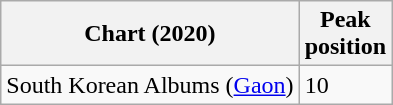<table class="wikitable">
<tr>
<th>Chart (2020)</th>
<th>Peak<br>position</th>
</tr>
<tr>
<td>South Korean Albums (<a href='#'>Gaon</a>)</td>
<td>10</td>
</tr>
</table>
